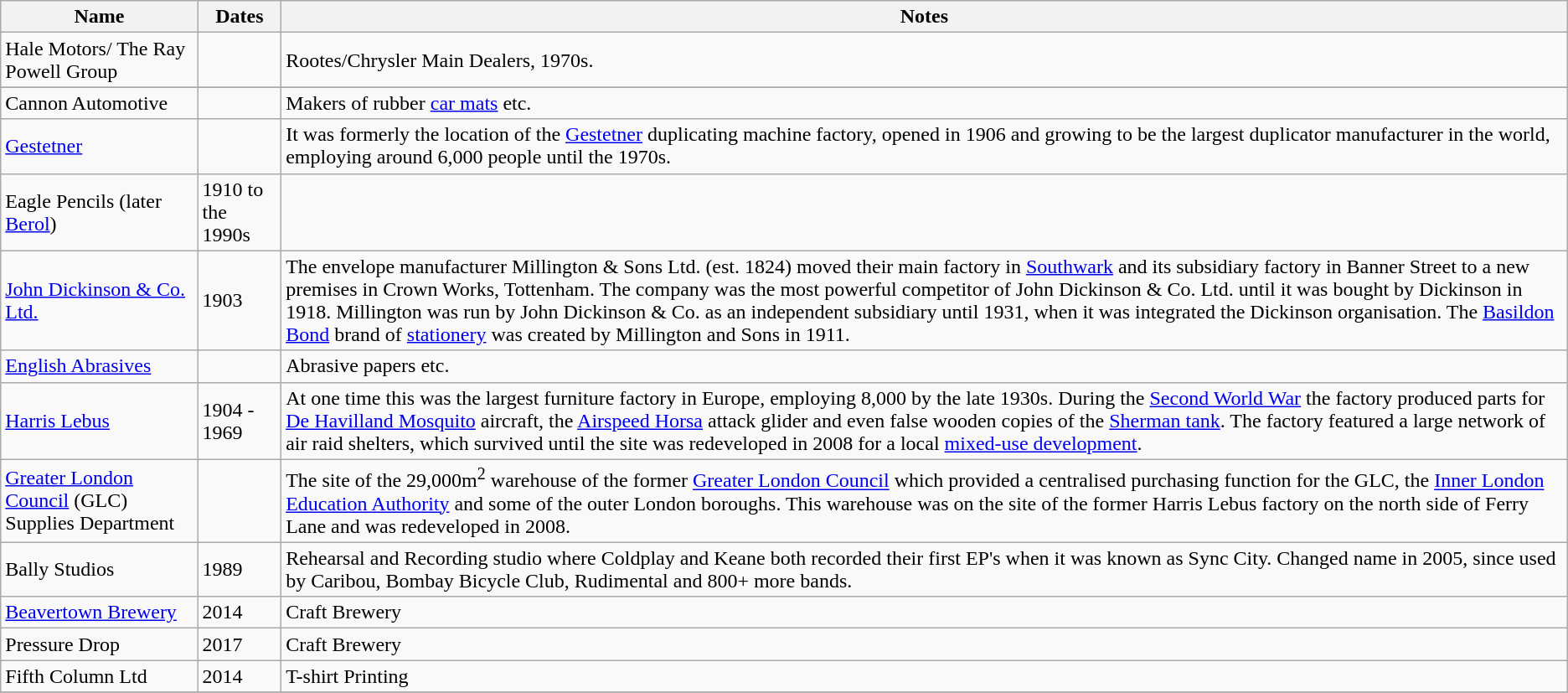<table class="wikitable">
<tr>
<th>Name</th>
<th>Dates</th>
<th>Notes</th>
</tr>
<tr>
<td>Hale Motors/ The Ray Powell Group</td>
<td> </td>
<td>Rootes/Chrysler Main Dealers, 1970s.</td>
</tr>
<tr>
</tr>
<tr>
<td>Cannon Automotive</td>
<td> </td>
<td>Makers of rubber <a href='#'>car mats</a> etc.</td>
</tr>
<tr>
<td><a href='#'>Gestetner</a></td>
<td> </td>
<td>It was formerly the location of the <a href='#'>Gestetner</a> duplicating machine factory, opened in 1906 and growing to be the largest duplicator manufacturer in the world, employing around 6,000 people until the 1970s.</td>
</tr>
<tr>
<td>Eagle Pencils (later <a href='#'>Berol</a>)</td>
<td>1910 to the 1990s</td>
<td> </td>
</tr>
<tr>
<td><a href='#'>John Dickinson & Co. Ltd.</a></td>
<td>1903</td>
<td>The envelope manufacturer Millington & Sons Ltd. (est. 1824) moved their main factory in <a href='#'>Southwark</a> and its subsidiary factory in Banner Street to a new premises in Crown Works, Tottenham. The company was the most powerful competitor of John Dickinson & Co. Ltd. until it was bought by Dickinson in 1918. Millington was run by John Dickinson & Co. as an independent subsidiary until 1931, when it was integrated the Dickinson organisation. The <a href='#'>Basildon Bond</a> brand of <a href='#'>stationery</a> was created by Millington and Sons in 1911.</td>
</tr>
<tr>
<td><a href='#'>English Abrasives</a></td>
<td> </td>
<td>Abrasive papers etc.</td>
</tr>
<tr>
<td><a href='#'>Harris Lebus</a></td>
<td>1904 - 1969</td>
<td>At one time this was the largest furniture factory in Europe, employing 8,000 by the late 1930s. During the <a href='#'>Second World War</a> the factory produced parts for <a href='#'>De Havilland Mosquito</a> aircraft, the <a href='#'>Airspeed Horsa</a> attack glider and even false wooden copies of the <a href='#'>Sherman tank</a>. The factory featured a large network of air raid shelters, which survived until the site was redeveloped in 2008 for a local <a href='#'>mixed-use development</a>.</td>
</tr>
<tr>
<td><a href='#'>Greater London Council</a> (GLC) Supplies Department</td>
<td> </td>
<td>The site of the 29,000m<sup>2</sup> warehouse of the former <a href='#'>Greater London Council</a> which provided a centralised purchasing function for the GLC, the <a href='#'>Inner London Education Authority</a> and some of the outer London boroughs. This warehouse was on the site of the former Harris Lebus factory on the north side of Ferry Lane and was redeveloped in 2008.</td>
</tr>
<tr>
<td>Bally Studios</td>
<td>1989</td>
<td>Rehearsal and Recording studio where Coldplay and Keane both recorded their first EP's when it was known as Sync City.  Changed name in 2005, since used by Caribou, Bombay Bicycle Club, Rudimental and 800+ more bands.</td>
</tr>
<tr>
<td><a href='#'>Beavertown Brewery</a></td>
<td>2014</td>
<td>Craft Brewery</td>
</tr>
<tr>
<td>Pressure Drop</td>
<td>2017</td>
<td>Craft Brewery</td>
</tr>
<tr>
<td>Fifth Column Ltd</td>
<td>2014</td>
<td>T-shirt Printing</td>
</tr>
<tr>
</tr>
</table>
